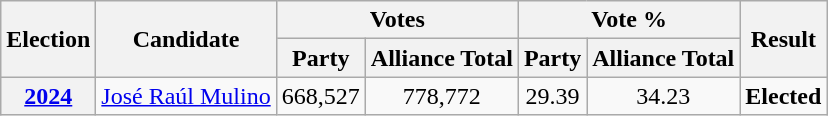<table class="wikitable" style="text-align: center;">
<tr>
<th rowspan="2">Election</th>
<th rowspan="2">Candidate</th>
<th colspan="2">Votes</th>
<th colspan="2">Vote %</th>
<th rowspan="2">Result</th>
</tr>
<tr>
<th>Party</th>
<th>Alliance Total</th>
<th>Party</th>
<th>Alliance Total</th>
</tr>
<tr>
<th><a href='#'>2024</a></th>
<td><a href='#'>José Raúl Mulino</a></td>
<td>668,527</td>
<td>778,772</td>
<td>29.39</td>
<td>34.23</td>
<td> <strong>Elected</strong></td>
</tr>
</table>
